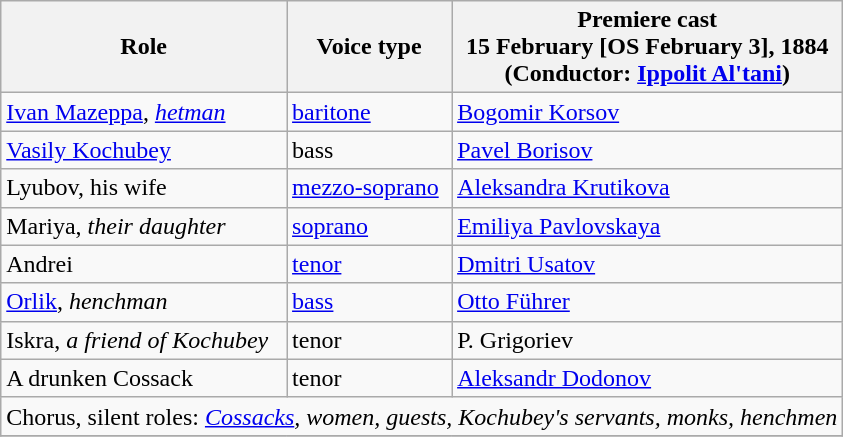<table class="wikitable" border="1">
<tr>
<th>Role</th>
<th>Voice type</th>
<th>Premiere cast<br>15 February [OS February 3], 1884<br>(Conductor: <a href='#'>Ippolit Al'tani</a>)</th>
</tr>
<tr>
<td><a href='#'>Ivan Mazeppa</a>, <em><a href='#'>hetman</a></em></td>
<td><a href='#'>baritone</a></td>
<td><a href='#'>Bogomir Korsov</a></td>
</tr>
<tr>
<td><a href='#'>Vasily Kochubey</a></td>
<td>bass</td>
<td><a href='#'>Pavel Borisov</a></td>
</tr>
<tr>
<td>Lyubov, his wife</td>
<td><a href='#'>mezzo-soprano</a></td>
<td><a href='#'>Aleksandra Krutikova</a></td>
</tr>
<tr>
<td>Mariya, <em>their daughter</em></td>
<td><a href='#'>soprano</a></td>
<td><a href='#'>Emiliya Pavlovskaya</a></td>
</tr>
<tr>
<td>Andrei</td>
<td><a href='#'>tenor</a></td>
<td><a href='#'>Dmitri Usatov</a></td>
</tr>
<tr>
<td><a href='#'>Orlik</a>, <em>henchman</em></td>
<td><a href='#'>bass</a></td>
<td><a href='#'>Otto Führer</a></td>
</tr>
<tr>
<td>Iskra, <em>a friend of Kochubey</em></td>
<td>tenor</td>
<td>P. Grigoriev</td>
</tr>
<tr>
<td>A drunken Cossack</td>
<td>tenor</td>
<td><a href='#'>Aleksandr Dodonov</a></td>
</tr>
<tr>
<td colspan="3">Chorus, silent roles: <em><a href='#'>Cossacks</a>, women, guests, Kochubey's servants, monks, henchmen</em></td>
</tr>
<tr>
</tr>
</table>
